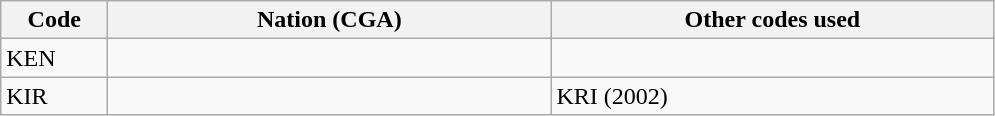<table class="wikitable">
<tr>
<th style="width:4em">Code</th>
<th style="width:18em">Nation (CGA)</th>
<th style="width:18em">Other codes used</th>
</tr>
<tr>
<td>KEN</td>
<td></td>
<td></td>
</tr>
<tr>
<td>KIR</td>
<td></td>
<td>KRI (2002)</td>
</tr>
</table>
